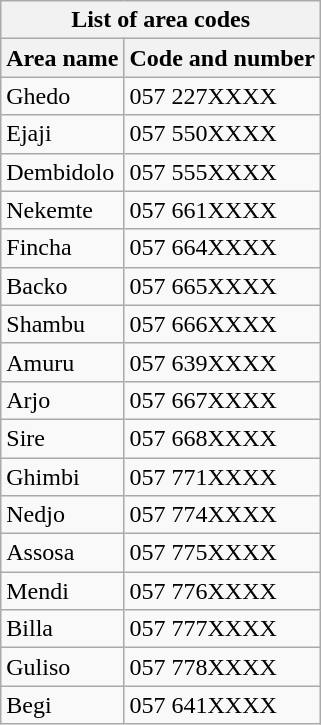<table class="wikitable">
<tr>
<th colspan="2">List of area codes</th>
</tr>
<tr>
<th>Area name</th>
<th>Code and number</th>
</tr>
<tr>
<td>Ghedo</td>
<td>057 227XXXX</td>
</tr>
<tr>
<td>Ejaji</td>
<td>057 550XXXX</td>
</tr>
<tr>
<td>Dembidolo</td>
<td>057 555XXXX</td>
</tr>
<tr>
<td>Nekemte</td>
<td>057 661XXXX</td>
</tr>
<tr>
<td>Fincha</td>
<td>057 664XXXX</td>
</tr>
<tr>
<td>Backo</td>
<td>057 665XXXX</td>
</tr>
<tr>
<td>Shambu</td>
<td>057 666XXXX</td>
</tr>
<tr>
<td>Amuru</td>
<td>057 639XXXX</td>
</tr>
<tr>
<td>Arjo</td>
<td>057 667XXXX</td>
</tr>
<tr>
<td>Sire</td>
<td>057 668XXXX</td>
</tr>
<tr>
<td>Ghimbi</td>
<td>057 771XXXX</td>
</tr>
<tr>
<td>Nedjo</td>
<td>057 774XXXX</td>
</tr>
<tr>
<td>Assosa</td>
<td>057 775XXXX</td>
</tr>
<tr>
<td>Mendi</td>
<td>057 776XXXX</td>
</tr>
<tr>
<td>Billa</td>
<td>057 777XXXX</td>
</tr>
<tr>
<td>Guliso</td>
<td>057 778XXXX</td>
</tr>
<tr>
<td>Begi</td>
<td>057 641XXXX</td>
</tr>
</table>
